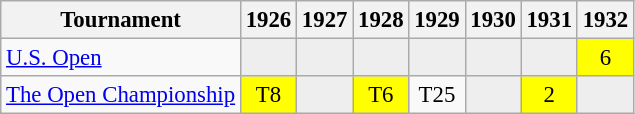<table class="wikitable" style="font-size:95%;text-align:center;">
<tr>
<th>Tournament</th>
<th>1926</th>
<th>1927</th>
<th>1928</th>
<th>1929</th>
<th>1930</th>
<th>1931</th>
<th>1932</th>
</tr>
<tr>
<td align=left><a href='#'>U.S. Open</a></td>
<td style="background:#eeeeee;"></td>
<td style="background:#eeeeee;"></td>
<td style="background:#eeeeee;"></td>
<td style="background:#eeeeee;"></td>
<td style="background:#eeeeee;"></td>
<td style="background:#eeeeee;"></td>
<td style="background:yellow;">6</td>
</tr>
<tr>
<td align=left><a href='#'>The Open Championship</a></td>
<td style="background:yellow;">T8</td>
<td style="background:#eeeeee;"></td>
<td style="background:yellow;">T6</td>
<td>T25</td>
<td style="background:#eeeeee;"></td>
<td style="background:yellow;">2</td>
<td style="background:#eeeeee;"></td>
</tr>
</table>
